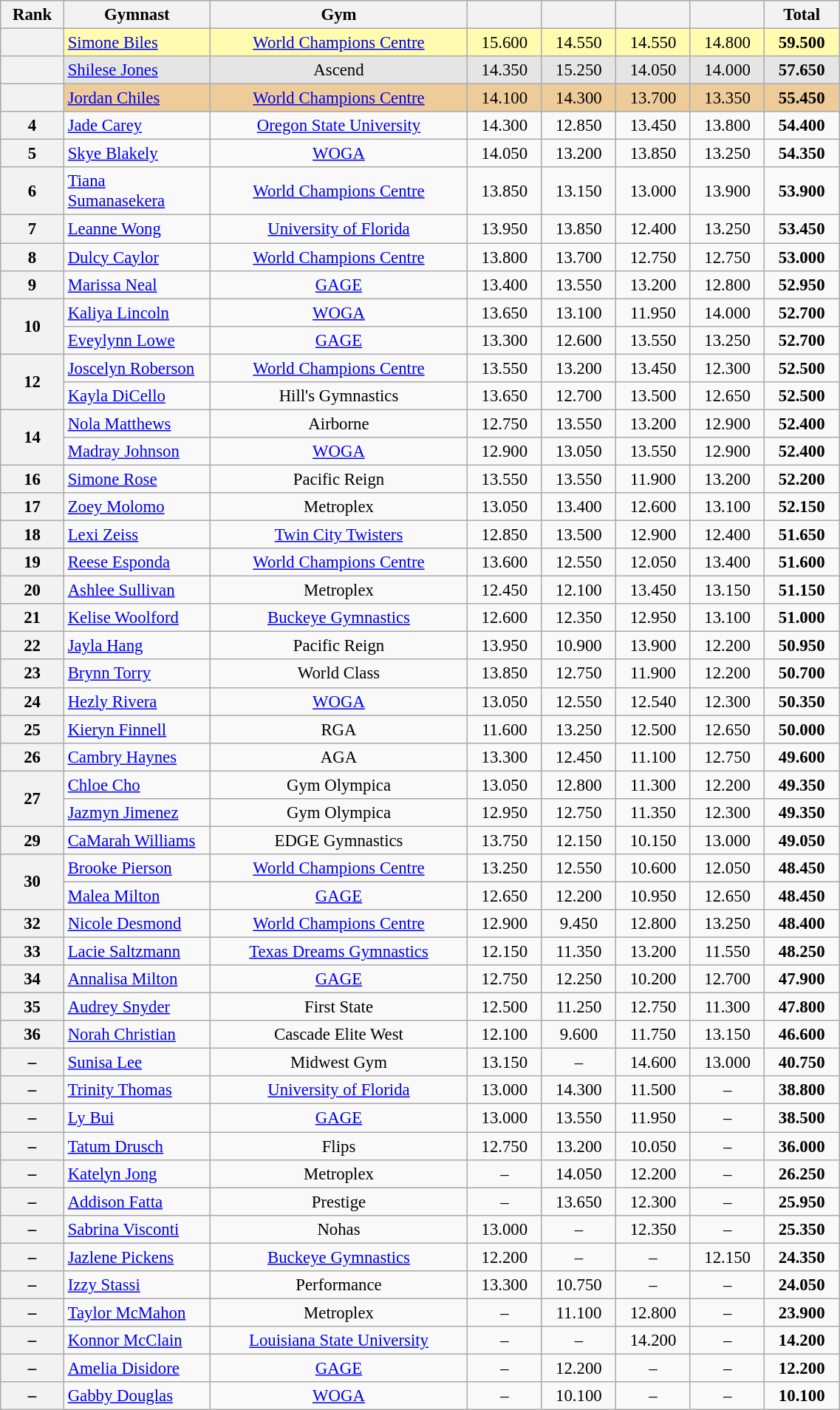<table class="wikitable sortable" style="text-align:center; font-size:95%">
<tr>
<th scope="col" style="width:50px;">Rank</th>
<th scope="col" style="width:125px;">Gymnast</th>
<th scope="col" style="width:225px;">Gym</th>
<th scope="col" style="width:60px;"></th>
<th scope="col" style="width:60px;"></th>
<th scope="col" style="width:60px;"></th>
<th scope="col" style="width:60px;"></th>
<th scope="col" style="width:60px;">Total</th>
</tr>
<tr style="background:#fffcaf;">
<th scope=row style="text-align:center"></th>
<td align=left><a href='#'>Simone Biles</a></td>
<td><a href='#'>World Champions Centre</a></td>
<td>15.600</td>
<td>14.550</td>
<td>14.550</td>
<td>14.800</td>
<td><strong>59.500</strong></td>
</tr>
<tr style="background:#e5e5e5;">
<th scope=row style="text-align:center"></th>
<td align=left><a href='#'>Shilese Jones</a></td>
<td>Ascend</td>
<td>14.350</td>
<td>15.250</td>
<td>14.050</td>
<td>14.000</td>
<td><strong>57.650</strong></td>
</tr>
<tr style="background:#ec9;">
<th scope=row style="text-align:center"></th>
<td align=left><a href='#'>Jordan Chiles</a></td>
<td><a href='#'>World Champions Centre</a></td>
<td>14.100</td>
<td>14.300</td>
<td>13.700</td>
<td>13.350</td>
<td><strong>55.450</strong></td>
</tr>
<tr>
<th scope=row style="text-align:center">4</th>
<td align=left><a href='#'>Jade Carey</a></td>
<td><a href='#'>Oregon State University</a></td>
<td>14.300</td>
<td>12.850</td>
<td>13.450</td>
<td>13.800</td>
<td><strong>54.400</strong></td>
</tr>
<tr>
<th scope=row style="text-align:center">5</th>
<td align=left><a href='#'>Skye Blakely</a></td>
<td><a href='#'>WOGA</a></td>
<td>14.050</td>
<td>13.200</td>
<td>13.850</td>
<td>13.250</td>
<td><strong>54.350</strong></td>
</tr>
<tr>
<th scope=row style="text-align:center">6</th>
<td align=left><a href='#'>Tiana Sumanasekera</a></td>
<td><a href='#'>World Champions Centre</a></td>
<td>13.850</td>
<td>13.150</td>
<td>13.000</td>
<td>13.900</td>
<td><strong>53.900</strong></td>
</tr>
<tr>
<th scope=row style="text-align:center">7</th>
<td align=left><a href='#'>Leanne Wong</a></td>
<td><a href='#'>University of Florida</a></td>
<td>13.950</td>
<td>13.850</td>
<td>12.400</td>
<td>13.250</td>
<td><strong>53.450</strong></td>
</tr>
<tr>
<th scope=row style="text-align:center">8</th>
<td align=left><a href='#'>Dulcy Caylor</a></td>
<td><a href='#'>World Champions Centre</a></td>
<td>13.800</td>
<td>13.700</td>
<td>12.750</td>
<td>12.750</td>
<td><strong>53.000</strong></td>
</tr>
<tr>
<th scope=row style="text-align:center">9</th>
<td align=left><a href='#'>Marissa Neal</a></td>
<td><a href='#'>GAGE</a></td>
<td>13.400</td>
<td>13.550</td>
<td>13.200</td>
<td>12.800</td>
<td><strong>52.950</strong></td>
</tr>
<tr>
<th scope=row style="text-align:center" rowspan="2">10</th>
<td align=left><a href='#'>Kaliya Lincoln</a></td>
<td><a href='#'>WOGA</a></td>
<td>13.650</td>
<td>13.100</td>
<td>11.950</td>
<td>14.000</td>
<td><strong>52.700</strong></td>
</tr>
<tr>
<td align=left><a href='#'>Eveylynn Lowe</a></td>
<td><a href='#'>GAGE</a></td>
<td>13.300</td>
<td>12.600</td>
<td>13.550</td>
<td>13.250</td>
<td><strong>52.700</strong></td>
</tr>
<tr>
<th scope=row style="text-align:center" rowspan="2">12</th>
<td align=left><a href='#'>Joscelyn Roberson</a></td>
<td><a href='#'>World Champions Centre</a></td>
<td>13.550</td>
<td>13.200</td>
<td>13.450</td>
<td>12.300</td>
<td><strong>52.500</strong></td>
</tr>
<tr>
<td align=left><a href='#'>Kayla DiCello</a></td>
<td>Hill's Gymnastics</td>
<td>13.650</td>
<td>12.700</td>
<td>13.500</td>
<td>12.650</td>
<td><strong>52.500</strong></td>
</tr>
<tr>
<th scope=row style="text-align:center" rowspan="2">14</th>
<td align=left><a href='#'>Nola Matthews</a></td>
<td>Airborne</td>
<td>12.750</td>
<td>13.550</td>
<td>13.200</td>
<td>12.900</td>
<td><strong>52.400</strong></td>
</tr>
<tr>
<td align=left><a href='#'>Madray Johnson</a></td>
<td><a href='#'>WOGA</a></td>
<td>12.900</td>
<td>13.050</td>
<td>13.550</td>
<td>12.900</td>
<td><strong>52.400</strong></td>
</tr>
<tr>
<th scope=row style="text-align:center">16</th>
<td align=left><a href='#'>Simone Rose</a></td>
<td>Pacific Reign</td>
<td>13.550</td>
<td>13.550</td>
<td>11.900</td>
<td>13.200</td>
<td><strong>52.200</strong></td>
</tr>
<tr>
<th scope=row style="text-align:center">17</th>
<td align=left><a href='#'>Zoey Molomo</a></td>
<td>Metroplex</td>
<td>13.050</td>
<td>13.400</td>
<td>12.600</td>
<td>13.100</td>
<td><strong>52.150</strong></td>
</tr>
<tr>
<th scope=row style="text-align:center">18</th>
<td align=left><a href='#'>Lexi Zeiss</a></td>
<td><a href='#'>Twin City Twisters</a></td>
<td>12.850</td>
<td>13.500</td>
<td>12.900</td>
<td>12.400</td>
<td><strong>51.650</strong></td>
</tr>
<tr>
<th scope=row style="text-align:center">19</th>
<td align=left><a href='#'>Reese Esponda</a></td>
<td><a href='#'>World Champions Centre</a></td>
<td>13.600</td>
<td>12.550</td>
<td>12.050</td>
<td>13.400</td>
<td><strong>51.600</strong></td>
</tr>
<tr>
<th scope=row style="text-align:center">20</th>
<td align=left><a href='#'>Ashlee Sullivan</a></td>
<td>Metroplex</td>
<td>12.450</td>
<td>12.100</td>
<td>13.450</td>
<td>13.150</td>
<td><strong>51.150</strong></td>
</tr>
<tr>
<th scope=row style="text-align:center">21</th>
<td align=left><a href='#'>Kelise Woolford</a></td>
<td><a href='#'>Buckeye Gymnastics</a></td>
<td>12.600</td>
<td>12.350</td>
<td>12.950</td>
<td>13.100</td>
<td><strong>51.000</strong></td>
</tr>
<tr>
<th scope=row style="text-align:center">22</th>
<td align=left><a href='#'>Jayla Hang</a></td>
<td>Pacific Reign</td>
<td>13.950</td>
<td>10.900</td>
<td>13.900</td>
<td>12.200</td>
<td><strong>50.950</strong></td>
</tr>
<tr>
<th scope=row style="text-align:center">23</th>
<td align=left><a href='#'>Brynn Torry</a></td>
<td>World Class</td>
<td>13.850</td>
<td>12.750</td>
<td>11.900</td>
<td>12.200</td>
<td><strong>50.700</strong></td>
</tr>
<tr>
<th scope=row style="text-align:center">24</th>
<td align=left><a href='#'>Hezly Rivera</a></td>
<td><a href='#'>WOGA</a></td>
<td>13.050</td>
<td>12.550</td>
<td>12.540</td>
<td>12.300</td>
<td><strong>50.350</strong></td>
</tr>
<tr>
<th scope=row style="text-align:center">25</th>
<td align=left><a href='#'>Kieryn Finnell</a></td>
<td>RGA</td>
<td>11.600</td>
<td>13.250</td>
<td>12.500</td>
<td>12.650</td>
<td><strong>50.000</strong></td>
</tr>
<tr>
<th scope=row style="text-align:center">26</th>
<td align=left><a href='#'>Cambry Haynes</a></td>
<td>AGA</td>
<td>13.300</td>
<td>12.450</td>
<td>11.100</td>
<td>12.750</td>
<td><strong>49.600</strong></td>
</tr>
<tr>
<th scope=row style="text-align:center" rowspan="2">27</th>
<td align=left><a href='#'>Chloe Cho</a></td>
<td>Gym Olympica</td>
<td>13.050</td>
<td>12.800</td>
<td>11.300</td>
<td>12.200</td>
<td><strong>49.350</strong></td>
</tr>
<tr>
<td align=left><a href='#'>Jazmyn Jimenez</a></td>
<td>Gym Olympica</td>
<td>12.950</td>
<td>12.750</td>
<td>11.350</td>
<td>12.300</td>
<td><strong>49.350</strong></td>
</tr>
<tr>
<th scope=row style="text-align:center">29</th>
<td align=left><a href='#'>CaMarah Williams</a></td>
<td>EDGE Gymnastics</td>
<td>13.750</td>
<td>12.150</td>
<td>10.150</td>
<td>13.000</td>
<td><strong>49.050</strong></td>
</tr>
<tr>
<th scope=row style="text-align:center" rowspan="2">30</th>
<td align=left><a href='#'>Brooke Pierson</a></td>
<td><a href='#'>World Champions Centre</a></td>
<td>13.250</td>
<td>12.550</td>
<td>10.600</td>
<td>12.050</td>
<td><strong>48.450</strong></td>
</tr>
<tr>
<td align=left><a href='#'>Malea Milton</a></td>
<td><a href='#'>GAGE</a></td>
<td>12.650</td>
<td>12.200</td>
<td>10.950</td>
<td>12.650</td>
<td><strong>48.450</strong></td>
</tr>
<tr>
<th scope=row style="text-align:center">32</th>
<td align=left><a href='#'>Nicole Desmond</a></td>
<td><a href='#'>World Champions Centre</a></td>
<td>12.900</td>
<td>9.450</td>
<td>12.800</td>
<td>13.250</td>
<td><strong>48.400</strong></td>
</tr>
<tr>
<th scope=row style="text-align:center">33</th>
<td align=left><a href='#'>Lacie Saltzmann</a></td>
<td><a href='#'>Texas Dreams Gymnastics</a></td>
<td>12.150</td>
<td>11.350</td>
<td>13.200</td>
<td>11.550</td>
<td><strong>48.250</strong></td>
</tr>
<tr>
<th scope=row style="text-align:center">34</th>
<td align=left><a href='#'>Annalisa Milton</a></td>
<td><a href='#'>GAGE</a></td>
<td>12.750</td>
<td>12.250</td>
<td>10.200</td>
<td>12.700</td>
<td><strong>47.900</strong></td>
</tr>
<tr>
<th scope=row style="text-align:center">35</th>
<td align=left><a href='#'>Audrey Snyder</a></td>
<td>First State</td>
<td>12.500</td>
<td>11.250</td>
<td>12.750</td>
<td>11.300</td>
<td><strong>47.800</strong></td>
</tr>
<tr>
<th scope=row style="text-align:center">36</th>
<td align=left><a href='#'>Norah Christian</a></td>
<td>Cascade Elite West</td>
<td>12.100</td>
<td>9.600</td>
<td>11.750</td>
<td>13.150</td>
<td><strong>46.600</strong></td>
</tr>
<tr>
<th scope=row style="text-align:center">–</th>
<td align=left><a href='#'>Sunisa Lee</a></td>
<td>Midwest Gym</td>
<td>13.150</td>
<td>–</td>
<td>14.600</td>
<td>13.000</td>
<td><strong>40.750</strong></td>
</tr>
<tr>
<th scope=row style="text-align:center">–</th>
<td align=left><a href='#'>Trinity Thomas</a></td>
<td><a href='#'>University of Florida</a></td>
<td>13.000</td>
<td>14.300</td>
<td>11.500</td>
<td>–</td>
<td><strong>38.800</strong></td>
</tr>
<tr>
<th scope=row style="text-align:center">–</th>
<td align=left><a href='#'>Ly Bui</a></td>
<td><a href='#'>GAGE</a></td>
<td>13.000</td>
<td>13.550</td>
<td>11.950</td>
<td>–</td>
<td><strong>38.500</strong></td>
</tr>
<tr>
<th scope=row style="text-align:center">–</th>
<td align=left><a href='#'>Tatum Drusch</a></td>
<td>Flips</td>
<td>12.750</td>
<td>13.200</td>
<td>10.050</td>
<td>–</td>
<td><strong>36.000</strong></td>
</tr>
<tr>
<th scope=row style="text-align:center">–</th>
<td align=left><a href='#'>Katelyn Jong</a></td>
<td>Metroplex</td>
<td>–</td>
<td>14.050</td>
<td>12.200</td>
<td>–</td>
<td><strong>26.250</strong></td>
</tr>
<tr>
<th scope=row style="text-align:center">–</th>
<td align=left><a href='#'>Addison Fatta</a></td>
<td>Prestige</td>
<td>–</td>
<td>13.650</td>
<td>12.300</td>
<td>–</td>
<td><strong>25.950</strong></td>
</tr>
<tr>
<th scope=row style="text-align:center">–</th>
<td align=left><a href='#'>Sabrina Visconti</a></td>
<td>Nohas</td>
<td>13.000</td>
<td>–</td>
<td>12.350</td>
<td>–</td>
<td><strong>25.350</strong></td>
</tr>
<tr>
<th scope=row style="text-align:center">–</th>
<td align=left><a href='#'>Jazlene Pickens</a></td>
<td><a href='#'>Buckeye Gymnastics</a></td>
<td>12.200</td>
<td>–</td>
<td>–</td>
<td>12.150</td>
<td><strong>24.350</strong></td>
</tr>
<tr>
<th scope=row style="text-align:center">–</th>
<td align=left><a href='#'>Izzy Stassi</a></td>
<td>Performance</td>
<td>13.300</td>
<td>10.750</td>
<td>–</td>
<td>–</td>
<td><strong>24.050</strong></td>
</tr>
<tr>
<th scope=row style="text-align:center">–</th>
<td align=left><a href='#'>Taylor McMahon</a></td>
<td>Metroplex</td>
<td>–</td>
<td>11.100</td>
<td>12.800</td>
<td>–</td>
<td><strong>23.900</strong></td>
</tr>
<tr>
<th scope=row style="text-align:center">–</th>
<td align=left><a href='#'>Konnor McClain</a></td>
<td><a href='#'>Louisiana State University</a></td>
<td>–</td>
<td>–</td>
<td>14.200</td>
<td>–</td>
<td><strong>14.200</strong></td>
</tr>
<tr>
<th scope=row style="text-align:center">–</th>
<td align=left><a href='#'>Amelia Disidore</a></td>
<td><a href='#'>GAGE</a></td>
<td>–</td>
<td>12.200</td>
<td>–</td>
<td>–</td>
<td><strong>12.200</strong></td>
</tr>
<tr>
<th scope=row style="text-align:center">–</th>
<td align=left><a href='#'>Gabby Douglas</a></td>
<td><a href='#'>WOGA</a></td>
<td>–</td>
<td>10.100</td>
<td>–</td>
<td>–</td>
<td><strong>10.100</strong></td>
</tr>
</table>
